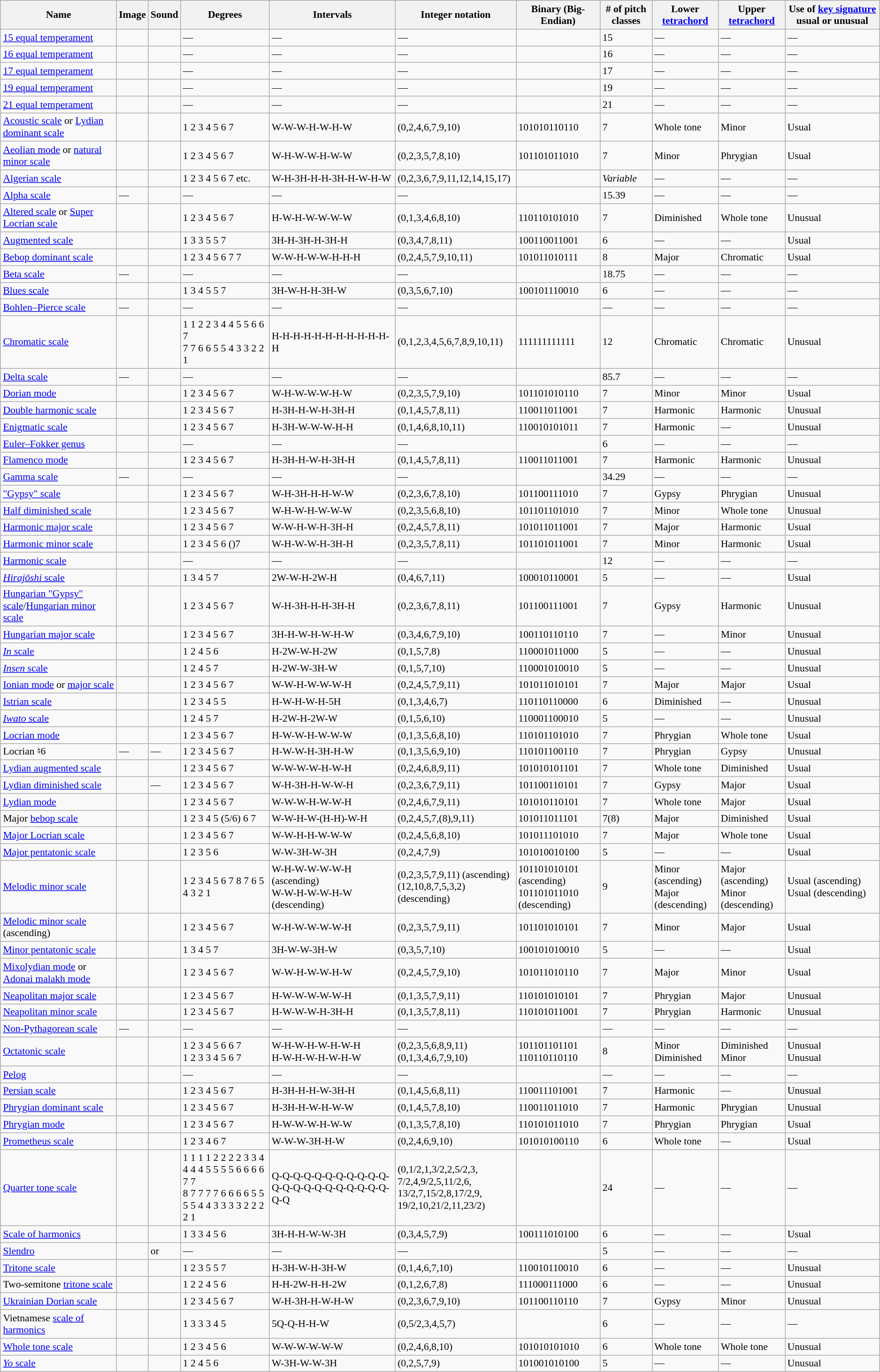<table class="wikitable sortable" align="center" style="font-size:90%; float:center; margin: 0 0 1em 1em;">
<tr>
<th>Name</th>
<th>Image</th>
<th>Sound</th>
<th>Degrees</th>
<th>Intervals</th>
<th>Integer notation</th>
<th>Binary (Big-Endian)</th>
<th># of pitch classes</th>
<th>Lower <a href='#'>tetrachord</a></th>
<th>Upper <a href='#'>tetrachord</a></th>
<th>Use of <a href='#'>key signature</a> usual or unusual</th>
</tr>
<tr>
<td><a href='#'>15 equal temperament</a></td>
<td></td>
<td></td>
<td>—</td>
<td>—</td>
<td>—</td>
<td></td>
<td>15</td>
<td>—</td>
<td>—</td>
<td>—</td>
</tr>
<tr>
<td><a href='#'>16 equal temperament</a></td>
<td></td>
<td></td>
<td>—</td>
<td>—</td>
<td>—</td>
<td></td>
<td>16</td>
<td>—</td>
<td>—</td>
<td>—</td>
</tr>
<tr>
<td><a href='#'>17 equal temperament</a></td>
<td></td>
<td></td>
<td>—</td>
<td>—</td>
<td>—</td>
<td></td>
<td>17</td>
<td>—</td>
<td>—</td>
<td>—</td>
</tr>
<tr>
<td><a href='#'>19 equal temperament</a></td>
<td></td>
<td></td>
<td>—</td>
<td>—</td>
<td>—</td>
<td></td>
<td>19</td>
<td>—</td>
<td>—</td>
<td>—</td>
</tr>
<tr>
<td><a href='#'>21 equal temperament</a></td>
<td></td>
<td></td>
<td>—</td>
<td>—</td>
<td>—</td>
<td></td>
<td>21</td>
<td>—</td>
<td>—</td>
<td>—</td>
</tr>
<tr>
<td><a href='#'>Acoustic scale</a> or <a href='#'>Lydian dominant scale</a></td>
<td></td>
<td></td>
<td>1 2 3 4 5 6 7</td>
<td>W-W-W-H-W-H-W</td>
<td>(0,2,4,6,7,9,10)</td>
<td>101010110110</td>
<td>7</td>
<td>Whole tone</td>
<td>Minor</td>
<td>Usual</td>
</tr>
<tr>
<td><a href='#'>Aeolian mode</a> or <a href='#'>natural minor scale</a></td>
<td></td>
<td></td>
<td>1 2 3 4 5 6 7</td>
<td>W-H-W-W-H-W-W</td>
<td>(0,2,3,5,7,8,10)</td>
<td>101101011010</td>
<td>7</td>
<td>Minor</td>
<td>Phrygian</td>
<td>Usual</td>
</tr>
<tr>
<td><a href='#'>Algerian scale</a></td>
<td></td>
<td></td>
<td>1 2 3 4 5 6 7 etc.</td>
<td>W-H-3H-H-H-3H-H-W-H-W</td>
<td>(0,2,3,6,7,9,11,12,14,15,17)</td>
<td></td>
<td><em>Variable</em></td>
<td>—</td>
<td>—</td>
<td>—</td>
</tr>
<tr>
<td><a href='#'>Alpha scale</a></td>
<td>—</td>
<td></td>
<td>—</td>
<td>—</td>
<td>—</td>
<td></td>
<td>15.39</td>
<td>—</td>
<td>—</td>
<td>—</td>
</tr>
<tr>
<td><a href='#'>Altered scale</a> or <a href='#'>Super Locrian scale</a></td>
<td></td>
<td></td>
<td>1 2 3 4 5 6 7</td>
<td>H-W-H-W-W-W-W</td>
<td>(0,1,3,4,6,8,10)</td>
<td>110110101010</td>
<td>7</td>
<td>Diminished</td>
<td>Whole tone</td>
<td>Unusual</td>
</tr>
<tr>
<td><a href='#'>Augmented scale</a></td>
<td></td>
<td></td>
<td>1 3 3 5 5 7</td>
<td>3H-H-3H-H-3H-H</td>
<td>(0,3,4,7,8,11)</td>
<td>100110011001</td>
<td>6</td>
<td>—</td>
<td>—</td>
<td>Usual</td>
</tr>
<tr>
<td><a href='#'>Bebop dominant scale</a></td>
<td></td>
<td></td>
<td>1 2 3 4 5 6 7 7</td>
<td>W-W-H-W-W-H-H-H</td>
<td>(0,2,4,5,7,9,10,11)</td>
<td>101011010111</td>
<td>8</td>
<td>Major</td>
<td>Chromatic</td>
<td>Usual</td>
</tr>
<tr>
<td><a href='#'>Beta scale</a></td>
<td>—</td>
<td></td>
<td>—</td>
<td>—</td>
<td>—</td>
<td></td>
<td>18.75</td>
<td>—</td>
<td>—</td>
<td>—</td>
</tr>
<tr>
<td><a href='#'>Blues scale</a></td>
<td></td>
<td></td>
<td>1 3 4 5 5 7</td>
<td>3H-W-H-H-3H-W</td>
<td>(0,3,5,6,7,10)</td>
<td>100101110010</td>
<td>6</td>
<td>—</td>
<td>—</td>
<td>—</td>
</tr>
<tr>
<td><a href='#'>Bohlen–Pierce scale</a></td>
<td>—</td>
<td></td>
<td>—</td>
<td>—</td>
<td>—</td>
<td></td>
<td>—</td>
<td>—</td>
<td>—</td>
<td>—</td>
</tr>
<tr>
<td><a href='#'>Chromatic scale</a></td>
<td></td>
<td></td>
<td>1 1 2 2 3 4 4 5 5 6 6 7<br>7 7 6 6 5 5 4 3 3 2 2 1</td>
<td>H-H-H-H-H-H-H-H-H-H-H-H</td>
<td>(0,1,2,3,4,5,6,7,8,9,10,11)</td>
<td>111111111111</td>
<td>12</td>
<td>Chromatic</td>
<td>Chromatic</td>
<td>Unusual</td>
</tr>
<tr>
<td><a href='#'>Delta scale</a></td>
<td>—</td>
<td></td>
<td>—</td>
<td>—</td>
<td>—</td>
<td></td>
<td>85.7</td>
<td>—</td>
<td>—</td>
<td>—</td>
</tr>
<tr>
<td><a href='#'>Dorian mode</a></td>
<td></td>
<td></td>
<td>1 2 3 4 5 6 7</td>
<td>W-H-W-W-W-H-W</td>
<td>(0,2,3,5,7,9,10)</td>
<td>101101010110</td>
<td>7</td>
<td>Minor</td>
<td>Minor</td>
<td>Usual</td>
</tr>
<tr>
<td><a href='#'>Double harmonic scale</a></td>
<td></td>
<td></td>
<td>1 2 3 4 5 6 7</td>
<td>H-3H-H-W-H-3H-H</td>
<td>(0,1,4,5,7,8,11)</td>
<td>110011011001</td>
<td>7</td>
<td>Harmonic</td>
<td>Harmonic</td>
<td>Unusual</td>
</tr>
<tr>
<td><a href='#'>Enigmatic scale</a></td>
<td></td>
<td></td>
<td>1 2 3 4 5 6 7</td>
<td>H-3H-W-W-W-H-H</td>
<td>(0,1,4,6,8,10,11)</td>
<td>110010101011</td>
<td>7</td>
<td>Harmonic</td>
<td>—</td>
<td>Unusual</td>
</tr>
<tr>
<td><a href='#'>Euler–Fokker genus</a></td>
<td></td>
<td></td>
<td>—</td>
<td>—</td>
<td>—</td>
<td></td>
<td>6</td>
<td>—</td>
<td>—</td>
<td>—</td>
</tr>
<tr>
<td><a href='#'>Flamenco mode</a></td>
<td></td>
<td></td>
<td>1 2 3 4 5 6 7</td>
<td>H-3H-H-W-H-3H-H</td>
<td>(0,1,4,5,7,8,11)</td>
<td>110011011001</td>
<td>7</td>
<td>Harmonic</td>
<td>Harmonic</td>
<td>Unusual</td>
</tr>
<tr>
<td><a href='#'>Gamma scale</a></td>
<td>—</td>
<td></td>
<td>—</td>
<td>—</td>
<td>—</td>
<td></td>
<td>34.29</td>
<td>—</td>
<td>—</td>
<td>—</td>
</tr>
<tr>
<td><a href='#'>"Gypsy" scale</a></td>
<td></td>
<td></td>
<td>1 2 3 4 5 6 7</td>
<td>W-H-3H-H-H-W-W</td>
<td>(0,2,3,6,7,8,10)</td>
<td>101100111010</td>
<td>7</td>
<td>Gypsy</td>
<td>Phrygian</td>
<td>Unusual</td>
</tr>
<tr>
<td><a href='#'>Half diminished scale</a></td>
<td></td>
<td></td>
<td>1 2 3 4 5 6 7</td>
<td>W-H-W-H-W-W-W</td>
<td>(0,2,3,5,6,8,10)</td>
<td>101101101010</td>
<td>7</td>
<td>Minor</td>
<td>Whole tone</td>
<td>Unusual</td>
</tr>
<tr>
<td><a href='#'>Harmonic major scale</a></td>
<td></td>
<td></td>
<td>1 2 3 4 5 6 7</td>
<td>W-W-H-W-H-3H-H</td>
<td>(0,2,4,5,7,8,11)</td>
<td>101011011001</td>
<td>7</td>
<td>Major</td>
<td>Harmonic</td>
<td>Usual</td>
</tr>
<tr>
<td><a href='#'>Harmonic minor scale</a></td>
<td></td>
<td></td>
<td>1 2 3 4 5 6 ()7</td>
<td>W-H-W-W-H-3H-H</td>
<td>(0,2,3,5,7,8,11)</td>
<td>101101011001</td>
<td>7</td>
<td>Minor</td>
<td>Harmonic</td>
<td>Usual</td>
</tr>
<tr>
<td><a href='#'>Harmonic scale</a></td>
<td></td>
<td></td>
<td>—</td>
<td>—</td>
<td>—</td>
<td></td>
<td>12</td>
<td>—</td>
<td>—</td>
<td>—</td>
</tr>
<tr>
<td><a href='#'><em>Hirajōshi</em> scale</a></td>
<td></td>
<td></td>
<td>1 3 4 5 7</td>
<td>2W-W-H-2W-H</td>
<td>(0,4,6,7,11)</td>
<td>100010110001</td>
<td>5</td>
<td>—</td>
<td>—</td>
<td>Usual</td>
</tr>
<tr>
<td><a href='#'>Hungarian "Gypsy" scale</a>/<a href='#'>Hungarian minor scale</a></td>
<td></td>
<td></td>
<td>1 2 3 4 5 6 7</td>
<td>W-H-3H-H-H-3H-H</td>
<td>(0,2,3,6,7,8,11)</td>
<td>101100111001</td>
<td>7</td>
<td>Gypsy</td>
<td>Harmonic</td>
<td>Unusual</td>
</tr>
<tr>
<td><a href='#'>Hungarian major scale</a></td>
<td></td>
<td></td>
<td>1 2 3 4 5 6 7</td>
<td>3H-H-W-H-W-H-W</td>
<td>(0,3,4,6,7,9,10)</td>
<td>100110110110</td>
<td>7</td>
<td>—</td>
<td>Minor</td>
<td>Unusual</td>
</tr>
<tr>
<td><a href='#'><em>In</em> scale</a></td>
<td></td>
<td></td>
<td>1 2 4 5 6</td>
<td>H-2W-W-H-2W</td>
<td>(0,1,5,7,8)</td>
<td>110001011000</td>
<td>5</td>
<td>—</td>
<td>—</td>
<td>Unusual</td>
</tr>
<tr>
<td><a href='#'><em>Insen</em> scale</a></td>
<td></td>
<td></td>
<td>1 2 4 5 7</td>
<td>H-2W-W-3H-W</td>
<td>(0,1,5,7,10)</td>
<td>110001010010</td>
<td>5</td>
<td>—</td>
<td>—</td>
<td>Unusual</td>
</tr>
<tr>
<td><a href='#'>Ionian mode</a> or <a href='#'>major scale</a></td>
<td></td>
<td></td>
<td>1 2 3 4 5 6 7</td>
<td>W-W-H-W-W-W-H</td>
<td>(0,2,4,5,7,9,11)</td>
<td>101011010101</td>
<td>7</td>
<td>Major</td>
<td>Major</td>
<td>Usual</td>
</tr>
<tr>
<td><a href='#'>Istrian scale</a></td>
<td></td>
<td></td>
<td>1 2 3 4 5 5</td>
<td>H-W-H-W-H-5H</td>
<td>(0,1,3,4,6,7)</td>
<td>110110110000</td>
<td>6</td>
<td>Diminished</td>
<td>—</td>
<td>Unusual</td>
</tr>
<tr>
<td><a href='#'><em>Iwato</em> scale</a></td>
<td></td>
<td></td>
<td>1 2 4 5 7</td>
<td>H-2W-H-2W-W</td>
<td>(0,1,5,6,10)</td>
<td>110001100010</td>
<td>5</td>
<td>—</td>
<td>—</td>
<td>Unusual</td>
</tr>
<tr>
<td><a href='#'>Locrian mode</a></td>
<td></td>
<td></td>
<td>1 2 3 4 5 6 7</td>
<td>H-W-W-H-W-W-W</td>
<td>(0,1,3,5,6,8,10)</td>
<td>110101101010</td>
<td>7</td>
<td>Phrygian</td>
<td>Whole tone</td>
<td>Usual</td>
</tr>
<tr>
<td>Locrian ♮6</td>
<td>—</td>
<td>—</td>
<td>1 2 3 4 5 6 7</td>
<td>H-W-W-H-3H-H-W</td>
<td>(0,1,3,5,6,9,10)</td>
<td>110101100110</td>
<td>7</td>
<td>Phrygian</td>
<td>Gypsy</td>
<td>Unusual</td>
</tr>
<tr>
<td><a href='#'>Lydian augmented scale</a></td>
<td></td>
<td></td>
<td>1 2 3 4 5 6 7</td>
<td>W-W-W-W-H-W-H</td>
<td>(0,2,4,6,8,9,11)</td>
<td>101010101101</td>
<td>7</td>
<td>Whole tone</td>
<td>Diminished</td>
<td>Usual</td>
</tr>
<tr>
<td><a href='#'>Lydian diminished scale</a></td>
<td></td>
<td>—</td>
<td>1 2 3 4 5 6 7</td>
<td>W-H-3H-H-W-W-H</td>
<td>(0,2,3,6,7,9,11)</td>
<td>101100110101</td>
<td>7</td>
<td>Gypsy</td>
<td>Major</td>
<td>Usual</td>
</tr>
<tr>
<td><a href='#'>Lydian mode</a></td>
<td></td>
<td></td>
<td>1 2 3 4 5 6 7</td>
<td>W-W-W-H-W-W-H</td>
<td>(0,2,4,6,7,9,11)</td>
<td>101010110101</td>
<td>7</td>
<td>Whole tone</td>
<td>Major</td>
<td>Usual</td>
</tr>
<tr>
<td>Major <a href='#'>bebop scale</a></td>
<td></td>
<td></td>
<td>1 2 3 4 5 (5/6) 6 7</td>
<td>W-W-H-W-(H-H)-W-H</td>
<td>(0,2,4,5,7,(8),9,11)</td>
<td>101011011101</td>
<td>7(8)</td>
<td>Major</td>
<td>Diminished</td>
<td>Usual</td>
</tr>
<tr>
<td><a href='#'>Major Locrian scale</a></td>
<td></td>
<td></td>
<td>1 2 3 4 5 6 7</td>
<td>W-W-H-H-W-W-W</td>
<td>(0,2,4,5,6,8,10)</td>
<td>101011101010</td>
<td>7</td>
<td>Major</td>
<td>Whole tone</td>
<td>Usual</td>
</tr>
<tr>
<td><a href='#'>Major pentatonic scale</a></td>
<td></td>
<td></td>
<td>1 2 3 5 6</td>
<td>W-W-3H-W-3H</td>
<td>(0,2,4,7,9)</td>
<td>101010010100</td>
<td>5</td>
<td>—</td>
<td>—</td>
<td>Usual</td>
</tr>
<tr>
<td><a href='#'>Melodic minor scale</a></td>
<td></td>
<td></td>
<td>1 2 3 4 5 6 7 8 7 6 5 4 3 2 1</td>
<td>W-H-W-W-W-W-H (ascending)<br>W-W-H-W-W-H-W (descending)</td>
<td>(0,2,3,5,7,9,11) (ascending)<br>(12,10,8,7,5,3,2) (descending)</td>
<td>101101010101 (ascending)<br>101101011010
(descending)</td>
<td>9</td>
<td>Minor (ascending)<br>Major (descending)</td>
<td>Major (ascending)<br>Minor (descending)</td>
<td>Usual (ascending)<br>Usual (descending)</td>
</tr>
<tr>
<td><a href='#'>Melodic minor scale</a> (ascending)</td>
<td></td>
<td></td>
<td>1 2 3 4 5 6 7</td>
<td>W-H-W-W-W-W-H</td>
<td>(0,2,3,5,7,9,11)</td>
<td>101101010101</td>
<td>7</td>
<td>Minor</td>
<td>Major</td>
<td>Usual</td>
</tr>
<tr>
<td><a href='#'>Minor pentatonic scale</a></td>
<td></td>
<td></td>
<td>1 3 4 5 7</td>
<td>3H-W-W-3H-W</td>
<td>(0,3,5,7,10)</td>
<td>100101010010</td>
<td>5</td>
<td>—</td>
<td>—</td>
<td>Usual</td>
</tr>
<tr>
<td><a href='#'>Mixolydian mode</a> or <a href='#'>Adonai malakh mode</a></td>
<td></td>
<td></td>
<td>1 2 3 4 5 6 7</td>
<td>W-W-H-W-W-H-W</td>
<td>(0,2,4,5,7,9,10)</td>
<td>101011010110</td>
<td>7</td>
<td>Major</td>
<td>Minor</td>
<td>Usual</td>
</tr>
<tr>
<td><a href='#'>Neapolitan major scale</a></td>
<td></td>
<td></td>
<td>1 2 3 4 5 6 7</td>
<td>H-W-W-W-W-W-H</td>
<td>(0,1,3,5,7,9,11)</td>
<td>110101010101</td>
<td>7</td>
<td>Phrygian</td>
<td>Major</td>
<td>Unusual</td>
</tr>
<tr>
<td><a href='#'>Neapolitan minor scale</a></td>
<td></td>
<td></td>
<td>1 2 3 4 5 6 7</td>
<td>H-W-W-W-H-3H-H</td>
<td>(0,1,3,5,7,8,11)</td>
<td>110101011001</td>
<td>7</td>
<td>Phrygian</td>
<td>Harmonic</td>
<td>Unusual</td>
</tr>
<tr>
<td><a href='#'>Non-Pythagorean scale</a></td>
<td>—</td>
<td></td>
<td>—</td>
<td>—</td>
<td>—</td>
<td></td>
<td>—</td>
<td>—</td>
<td>—</td>
<td>—</td>
</tr>
<tr>
<td><a href='#'>Octatonic scale</a></td>
<td></td>
<td></td>
<td>1 2 3 4 5 6 6 7<br>1 2 3 3 4 5 6 7</td>
<td>W-H-W-H-W-H-W-H<br>H-W-H-W-H-W-H-W</td>
<td>(0,2,3,5,6,8,9,11)<br>(0,1,3,4,6,7,9,10)</td>
<td>101101101101<br>110110110110</td>
<td>8</td>
<td>Minor<br>Diminished</td>
<td>Diminished<br>Minor</td>
<td>Unusual<br>Unusual</td>
</tr>
<tr>
<td><a href='#'>Pelog</a></td>
<td></td>
<td></td>
<td>—</td>
<td>—</td>
<td>—</td>
<td></td>
<td>—</td>
<td>—</td>
<td>—</td>
<td>—</td>
</tr>
<tr>
<td><a href='#'>Persian scale</a></td>
<td></td>
<td></td>
<td>1 2 3 4 5 6 7</td>
<td>H-3H-H-H-W-3H-H</td>
<td>(0,1,4,5,6,8,11)</td>
<td>110011101001</td>
<td>7</td>
<td>Harmonic</td>
<td>—</td>
<td>Unusual</td>
</tr>
<tr>
<td><a href='#'>Phrygian dominant scale</a></td>
<td></td>
<td></td>
<td>1 2 3 4 5 6 7</td>
<td>H-3H-H-W-H-W-W</td>
<td>(0,1,4,5,7,8,10)</td>
<td>110011011010</td>
<td>7</td>
<td>Harmonic</td>
<td>Phrygian</td>
<td>Unusual</td>
</tr>
<tr>
<td><a href='#'>Phrygian mode</a></td>
<td></td>
<td></td>
<td>1 2 3 4 5 6 7</td>
<td>H-W-W-W-H-W-W</td>
<td>(0,1,3,5,7,8,10)</td>
<td>110101011010</td>
<td>7</td>
<td>Phrygian</td>
<td>Phrygian</td>
<td>Usual</td>
</tr>
<tr>
<td><a href='#'>Prometheus scale</a></td>
<td></td>
<td></td>
<td>1 2 3 4 6 7</td>
<td>W-W-W-3H-H-W</td>
<td>(0,2,4,6,9,10)</td>
<td>101010100110</td>
<td>6</td>
<td>Whole tone</td>
<td>—</td>
<td>Usual</td>
</tr>
<tr>
<td><a href='#'>Quarter tone scale</a></td>
<td></td>
<td></td>
<td>1 1 1 1 2 2 2 2 3 3 4 4 4 4 5 5 5 5 6 6 6 6 7 7<br>8 7 7 7 7 6 6 6 6 5 5 5 5 4 4 3 3 3 3 2 2 2 2 1</td>
<td>Q-Q-Q-Q-Q-Q-Q-Q-Q-Q-Q-Q-Q-Q-Q-Q-Q-Q-Q-Q-Q-Q-Q-Q</td>
<td>(0,1/2,1,3/2,2,5/2,3,<br>7/2,4,9/2,5,11/2,6,<br>13/2,7,15/2,8,17/2,9,<br>19/2,10,21/2,11,23/2)</td>
<td></td>
<td>24</td>
<td>—</td>
<td>—</td>
<td>—</td>
</tr>
<tr>
<td><a href='#'>Scale of harmonics</a></td>
<td></td>
<td></td>
<td>1 3 3 4 5 6</td>
<td>3H-H-H-W-W-3H</td>
<td>(0,3,4,5,7,9)</td>
<td>100111010100</td>
<td>6</td>
<td>—</td>
<td>—</td>
<td>Usual</td>
</tr>
<tr>
<td><a href='#'>Slendro</a></td>
<td></td>
<td> or </td>
<td>—</td>
<td>—</td>
<td>—</td>
<td></td>
<td>5</td>
<td>—</td>
<td>—</td>
<td>—</td>
</tr>
<tr>
<td><a href='#'>Tritone scale</a></td>
<td></td>
<td></td>
<td>1 2 3 5 5 7</td>
<td>H-3H-W-H-3H-W</td>
<td>(0,1,4,6,7,10)</td>
<td>110010110010</td>
<td>6</td>
<td>—</td>
<td>—</td>
<td>Unusual</td>
</tr>
<tr>
<td>Two-semitone <a href='#'>tritone scale</a></td>
<td></td>
<td></td>
<td>1 2 2 4 5 6</td>
<td>H-H-2W-H-H-2W</td>
<td>(0,1,2,6,7,8)</td>
<td>111000111000</td>
<td>6</td>
<td>—</td>
<td>—</td>
<td>Unusual</td>
</tr>
<tr>
<td><a href='#'>Ukrainian Dorian scale</a></td>
<td></td>
<td></td>
<td>1 2 3 4 5 6 7</td>
<td>W-H-3H-H-W-H-W</td>
<td>(0,2,3,6,7,9,10)</td>
<td>101100110110</td>
<td>7</td>
<td>Gypsy</td>
<td>Minor</td>
<td>Unusual</td>
</tr>
<tr>
<td>Vietnamese <a href='#'>scale of harmonics</a></td>
<td></td>
<td></td>
<td>1 3 3 3 4 5</td>
<td>5Q-Q-H-H-W</td>
<td>(0,5/2,3,4,5,7)</td>
<td></td>
<td>6</td>
<td>—</td>
<td>—</td>
<td>—</td>
</tr>
<tr>
<td><a href='#'>Whole tone scale</a></td>
<td></td>
<td></td>
<td>1 2 3 4 5 6</td>
<td>W-W-W-W-W-W</td>
<td>(0,2,4,6,8,10)</td>
<td>101010101010</td>
<td>6</td>
<td>Whole tone</td>
<td>Whole tone</td>
<td>Unusual</td>
</tr>
<tr>
<td><a href='#'><em>Yo</em> scale</a></td>
<td></td>
<td></td>
<td>1 2 4 5 6</td>
<td>W-3H-W-W-3H</td>
<td>(0,2,5,7,9)</td>
<td>101001010100</td>
<td>5</td>
<td>—</td>
<td>—</td>
<td>Unusual</td>
</tr>
</table>
